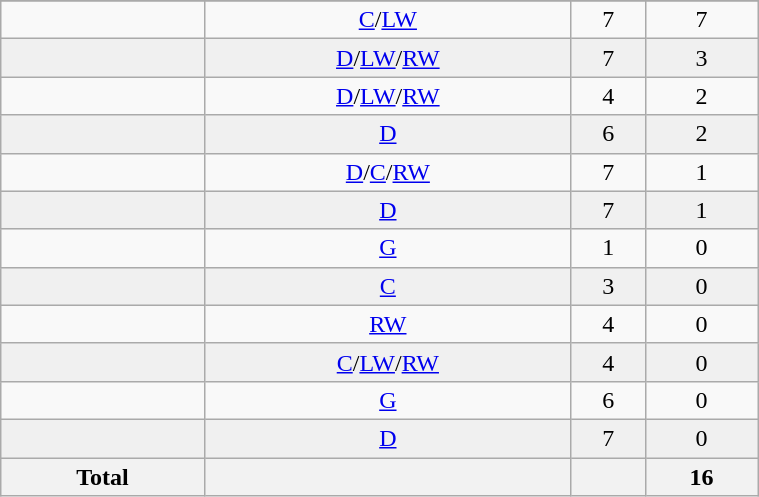<table class="wikitable sortable" width ="40%">
<tr align="center">
</tr>
<tr align="center" bgcolor="">
<td></td>
<td><a href='#'>C</a>/<a href='#'>LW</a></td>
<td>7</td>
<td>7</td>
</tr>
<tr align="center" bgcolor="f0f0f0">
<td></td>
<td><a href='#'>D</a>/<a href='#'>LW</a>/<a href='#'>RW</a></td>
<td>7</td>
<td>3</td>
</tr>
<tr align="center" bgcolor="">
<td></td>
<td><a href='#'>D</a>/<a href='#'>LW</a>/<a href='#'>RW</a></td>
<td>4</td>
<td>2</td>
</tr>
<tr align="center" bgcolor="f0f0f0">
<td></td>
<td><a href='#'>D</a></td>
<td>6</td>
<td>2</td>
</tr>
<tr align="center" bgcolor="">
<td></td>
<td><a href='#'>D</a>/<a href='#'>C</a>/<a href='#'>RW</a></td>
<td>7</td>
<td>1</td>
</tr>
<tr align="center" bgcolor="f0f0f0">
<td></td>
<td><a href='#'>D</a></td>
<td>7</td>
<td>1</td>
</tr>
<tr align="center" bgcolor="">
<td></td>
<td><a href='#'>G</a></td>
<td>1</td>
<td>0</td>
</tr>
<tr align="center" bgcolor="f0f0f0">
<td></td>
<td><a href='#'>C</a></td>
<td>3</td>
<td>0</td>
</tr>
<tr align="center" bgcolor="">
<td></td>
<td><a href='#'>RW</a></td>
<td>4</td>
<td>0</td>
</tr>
<tr align="center" bgcolor="f0f0f0">
<td></td>
<td><a href='#'>C</a>/<a href='#'>LW</a>/<a href='#'>RW</a></td>
<td>4</td>
<td>0</td>
</tr>
<tr align="center" bgcolor="">
<td></td>
<td><a href='#'>G</a></td>
<td>6</td>
<td>0</td>
</tr>
<tr align="center" bgcolor="f0f0f0">
<td></td>
<td><a href='#'>D</a></td>
<td>7</td>
<td>0</td>
</tr>
<tr>
<th>Total</th>
<th></th>
<th></th>
<th>16</th>
</tr>
</table>
